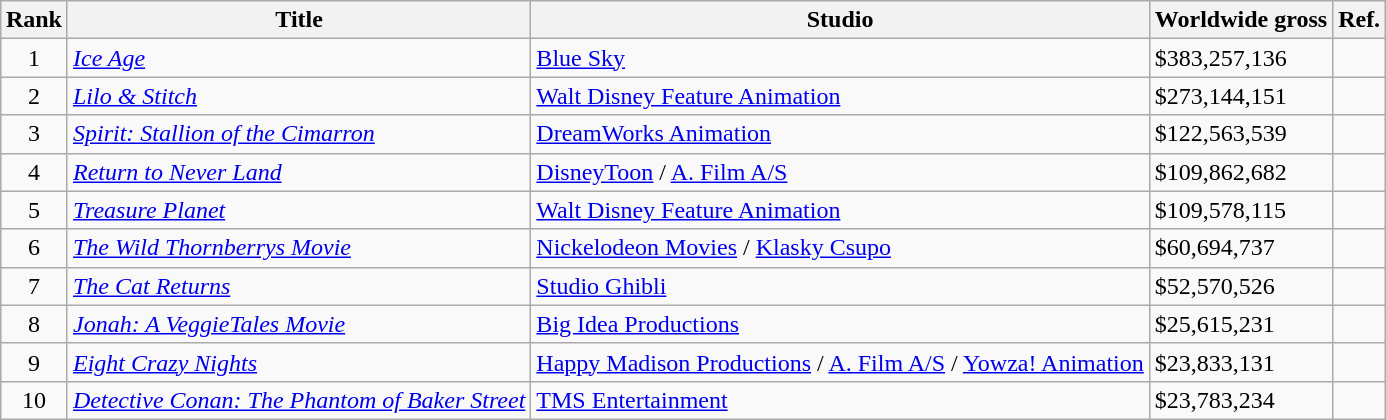<table class="wikitable sortable" style="margin:auto; margin:auto;">
<tr>
<th>Rank</th>
<th>Title</th>
<th>Studio</th>
<th>Worldwide gross</th>
<th>Ref.</th>
</tr>
<tr>
<td align="center">1</td>
<td><em><a href='#'>Ice Age</a></em></td>
<td><a href='#'>Blue Sky</a></td>
<td>$383,257,136</td>
<td></td>
</tr>
<tr>
<td align="center">2</td>
<td><em><a href='#'>Lilo & Stitch</a></em></td>
<td><a href='#'>Walt Disney Feature Animation</a></td>
<td>$273,144,151</td>
<td></td>
</tr>
<tr>
<td align="center">3</td>
<td><em><a href='#'>Spirit: Stallion of the Cimarron</a></em></td>
<td><a href='#'>DreamWorks Animation</a></td>
<td>$122,563,539</td>
<td></td>
</tr>
<tr>
<td align="center">4</td>
<td><em><a href='#'>Return to Never Land</a></em></td>
<td><a href='#'>DisneyToon</a> / <a href='#'>A. Film A/S</a></td>
<td>$109,862,682</td>
<td></td>
</tr>
<tr>
<td align="center">5</td>
<td><em><a href='#'>Treasure Planet</a></em></td>
<td Walt Disney Animation Studios><a href='#'>Walt Disney Feature Animation</a></td>
<td>$109,578,115</td>
<td></td>
</tr>
<tr>
<td align="center">6</td>
<td><em><a href='#'>The Wild Thornberrys Movie</a></em></td>
<td><a href='#'>Nickelodeon Movies</a> / <a href='#'>Klasky Csupo</a></td>
<td>$60,694,737</td>
<td></td>
</tr>
<tr>
<td align="center">7</td>
<td><em><a href='#'>The Cat Returns</a></em></td>
<td><a href='#'>Studio Ghibli</a></td>
<td>$52,570,526</td>
<td></td>
</tr>
<tr>
<td align="center">8</td>
<td><em><a href='#'>Jonah: A VeggieTales Movie</a></em></td>
<td><a href='#'>Big Idea Productions</a></td>
<td>$25,615,231</td>
<td></td>
</tr>
<tr>
<td align="center">9</td>
<td><em><a href='#'>Eight Crazy Nights</a></em></td>
<td><a href='#'>Happy Madison Productions</a> / <a href='#'>A. Film A/S</a> / <a href='#'>Yowza! Animation</a></td>
<td>$23,833,131</td>
<td></td>
</tr>
<tr>
<td align="center">10</td>
<td><em><a href='#'>Detective Conan: The Phantom of Baker Street</a></em></td>
<td><a href='#'>TMS Entertainment</a></td>
<td>$23,783,234</td>
<td></td>
</tr>
</table>
